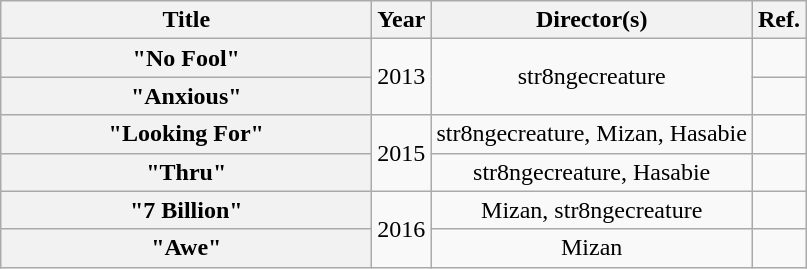<table class="wikitable plainrowheaders" style="text-align:center;">
<tr>
<th scope="col" style="width:15em;">Title</th>
<th scope="col">Year</th>
<th scope="col">Director(s)</th>
<th scope="col">Ref.</th>
</tr>
<tr>
<th scope="row">"No Fool"</th>
<td rowspan="2">2013</td>
<td rowspan="2">str8ngecreature</td>
<td></td>
</tr>
<tr>
<th scope="row">"Anxious"</th>
<td></td>
</tr>
<tr>
<th scope="row">"Looking For"</th>
<td rowspan="2">2015</td>
<td>str8ngecreature, Mizan, Hasabie</td>
<td></td>
</tr>
<tr>
<th scope="row">"Thru"</th>
<td>str8ngecreature, Hasabie</td>
<td></td>
</tr>
<tr>
<th scope="row">"7 Billion"</th>
<td rowspan="2">2016</td>
<td>Mizan, str8ngecreature</td>
<td></td>
</tr>
<tr>
<th scope="row">"Awe"</th>
<td>Mizan</td>
<td></td>
</tr>
</table>
